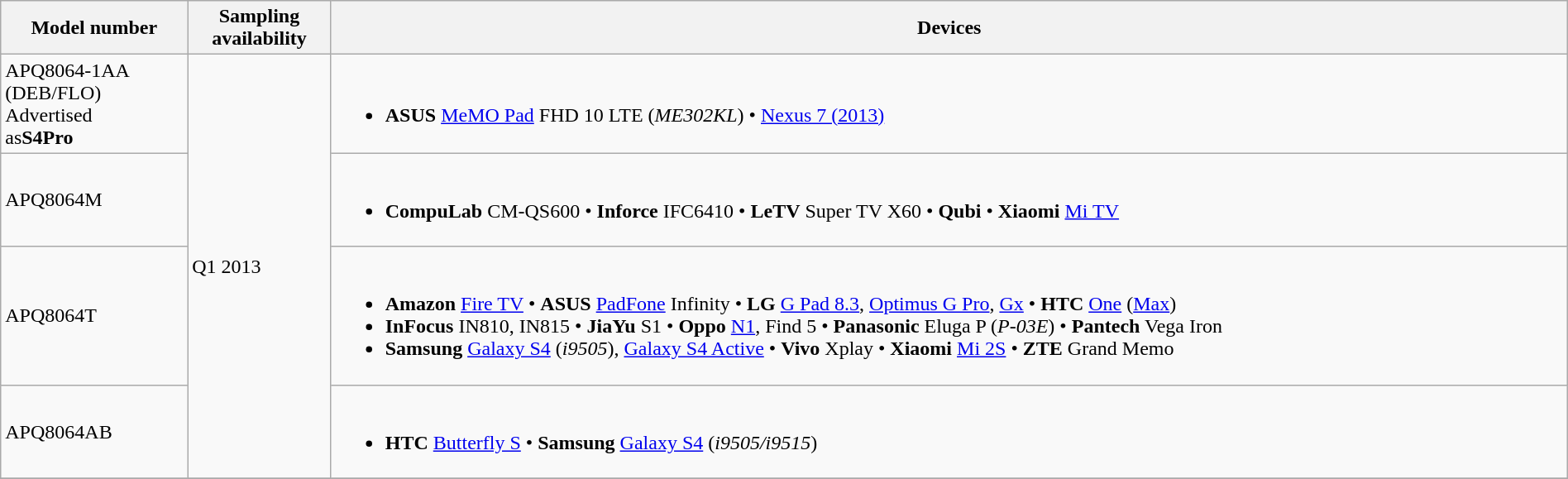<table class="wikitable" style="width:100%">
<tr>
<th>Model number</th>
<th>Sampling<br>availability</th>
<th>Devices</th>
</tr>
<tr>
<td>APQ8064-1AA<br>(DEB/FLO)<br>Advertised<br>as<strong>S4Pro</strong></td>
<td rowspan="4">Q1 2013</td>
<td><br><ul><li><strong>ASUS</strong> <a href='#'>MeMO Pad</a> FHD 10 LTE (<em>ME302KL</em>) • <a href='#'>Nexus 7 (2013)</a></li></ul></td>
</tr>
<tr>
<td>APQ8064M</td>
<td><br><ul><li><strong>CompuLab</strong> CM-QS600 • <strong>Inforce</strong> IFC6410 • <strong>LeTV</strong> Super TV X60 • <strong>Qubi</strong> • <strong>Xiaomi</strong> <a href='#'>Mi TV</a></li></ul></td>
</tr>
<tr>
<td>APQ8064T</td>
<td><br><ul><li><strong>Amazon</strong> <a href='#'>Fire TV</a> • <strong>ASUS</strong> <a href='#'>PadFone</a> Infinity • <strong>LG</strong> <a href='#'>G Pad 8.3</a>, <a href='#'>Optimus G Pro</a>, <a href='#'>Gx</a> • <strong>HTC</strong> <a href='#'>One</a> (<a href='#'>Max</a>)</li><li><strong>InFocus</strong> IN810, IN815 • <strong>JiaYu</strong> S1 • <strong>Oppo</strong> <a href='#'>N1</a>, Find 5 • <strong>Panasonic</strong> Eluga P (<em>P-03E</em>) • <strong>Pantech</strong> Vega Iron</li><li><strong>Samsung</strong> <a href='#'>Galaxy S4</a> (<em>i9505</em>), <a href='#'>Galaxy S4 Active</a> • <strong>Vivo</strong> Xplay • <strong>Xiaomi</strong> <a href='#'>Mi 2S</a> • <strong>ZTE</strong> Grand Memo</li></ul></td>
</tr>
<tr>
<td>APQ8064AB</td>
<td><br><ul><li><strong>HTC</strong> <a href='#'>Butterfly S</a> • <strong>Samsung</strong> <a href='#'>Galaxy S4</a> (<em>i9505/i9515</em>)</li></ul></td>
</tr>
<tr>
</tr>
</table>
